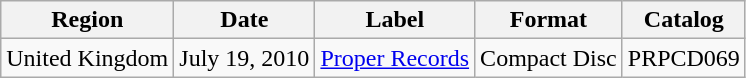<table class="wikitable">
<tr>
<th>Region</th>
<th>Date</th>
<th>Label</th>
<th>Format</th>
<th>Catalog</th>
</tr>
<tr>
<td>United Kingdom</td>
<td>July 19, 2010</td>
<td><a href='#'>Proper Records</a></td>
<td>Compact Disc</td>
<td>PRPCD069</td>
</tr>
</table>
